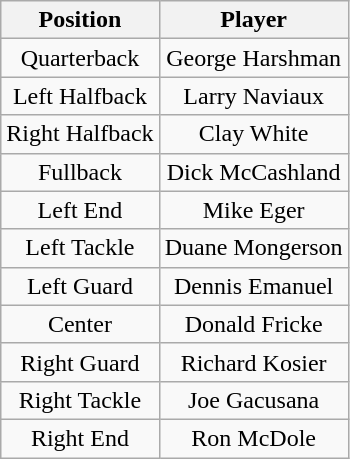<table class="wikitable" style="text-align: center;">
<tr>
<th>Position</th>
<th>Player</th>
</tr>
<tr>
<td>Quarterback</td>
<td>George Harshman</td>
</tr>
<tr>
<td>Left Halfback</td>
<td>Larry Naviaux</td>
</tr>
<tr>
<td>Right Halfback</td>
<td>Clay White</td>
</tr>
<tr>
<td>Fullback</td>
<td>Dick McCashland</td>
</tr>
<tr>
<td>Left End</td>
<td>Mike Eger</td>
</tr>
<tr>
<td>Left Tackle</td>
<td>Duane Mongerson</td>
</tr>
<tr>
<td>Left Guard</td>
<td>Dennis Emanuel</td>
</tr>
<tr>
<td>Center</td>
<td>Donald Fricke</td>
</tr>
<tr>
<td>Right Guard</td>
<td>Richard Kosier</td>
</tr>
<tr>
<td>Right Tackle</td>
<td>Joe Gacusana</td>
</tr>
<tr>
<td>Right End</td>
<td>Ron McDole</td>
</tr>
</table>
